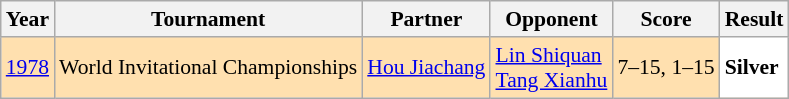<table class="sortable wikitable" style="font-size:90%;">
<tr>
<th>Year</th>
<th>Tournament</th>
<th>Partner</th>
<th>Opponent</th>
<th>Score</th>
<th>Result</th>
</tr>
<tr style="background:#FFE0AF">
<td align="center"><a href='#'>1978</a></td>
<td align="left">World Invitational Championships</td>
<td align="left"> <a href='#'>Hou Jiachang</a></td>
<td align="left"> <a href='#'>Lin Shiquan</a><br>  <a href='#'>Tang Xianhu</a></td>
<td align="left">7–15, 1–15</td>
<td style="text-align:left; background:white"> <strong>Silver</strong></td>
</tr>
</table>
